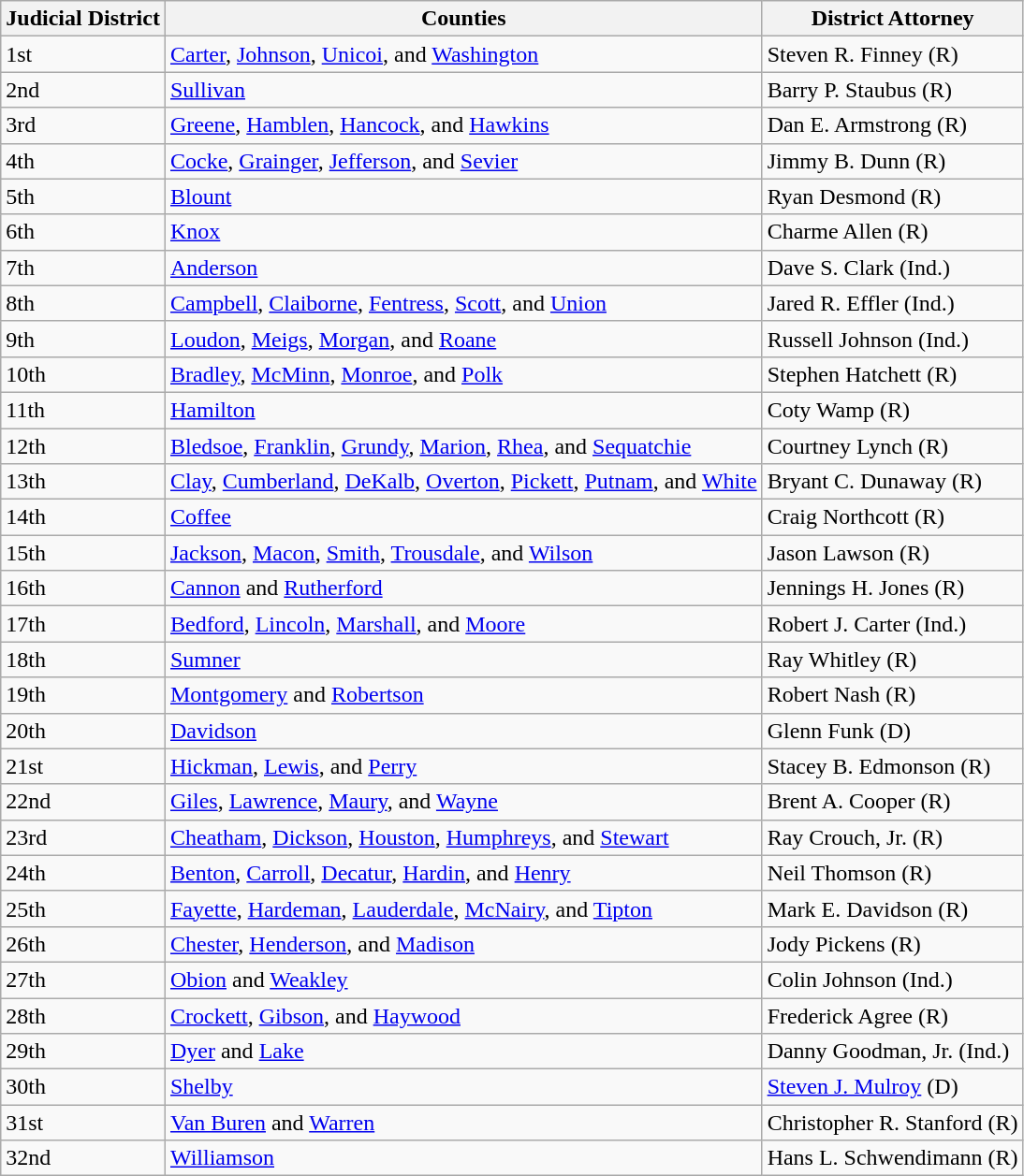<table class="wikitable">
<tr>
<th>Judicial District</th>
<th>Counties</th>
<th>District Attorney</th>
</tr>
<tr>
<td>1st</td>
<td><a href='#'>Carter</a>, <a href='#'>Johnson</a>, <a href='#'>Unicoi</a>, and <a href='#'>Washington</a></td>
<td>Steven R. Finney (R)</td>
</tr>
<tr>
<td>2nd</td>
<td><a href='#'>Sullivan</a></td>
<td>Barry P. Staubus (R)</td>
</tr>
<tr>
<td>3rd</td>
<td><a href='#'>Greene</a>, <a href='#'>Hamblen</a>, <a href='#'>Hancock</a>, and <a href='#'>Hawkins</a></td>
<td>Dan E. Armstrong (R)</td>
</tr>
<tr>
<td>4th</td>
<td><a href='#'>Cocke</a>, <a href='#'>Grainger</a>, <a href='#'>Jefferson</a>, and <a href='#'>Sevier</a></td>
<td>Jimmy B. Dunn (R)</td>
</tr>
<tr>
<td>5th</td>
<td><a href='#'>Blount</a></td>
<td>Ryan Desmond (R)</td>
</tr>
<tr>
<td>6th</td>
<td><a href='#'>Knox</a></td>
<td>Charme Allen (R)</td>
</tr>
<tr>
<td>7th</td>
<td><a href='#'>Anderson</a></td>
<td>Dave S. Clark (Ind.)</td>
</tr>
<tr>
<td>8th</td>
<td><a href='#'>Campbell</a>, <a href='#'>Claiborne</a>, <a href='#'>Fentress</a>, <a href='#'>Scott</a>, and <a href='#'>Union</a></td>
<td>Jared R. Effler (Ind.)</td>
</tr>
<tr>
<td>9th</td>
<td><a href='#'>Loudon</a>, <a href='#'>Meigs</a>, <a href='#'>Morgan</a>, and <a href='#'>Roane</a></td>
<td>Russell Johnson (Ind.)</td>
</tr>
<tr>
<td>10th</td>
<td><a href='#'>Bradley</a>, <a href='#'>McMinn</a>, <a href='#'>Monroe</a>, and <a href='#'>Polk</a></td>
<td>Stephen Hatchett (R)</td>
</tr>
<tr>
<td>11th</td>
<td><a href='#'>Hamilton</a></td>
<td>Coty Wamp (R)</td>
</tr>
<tr>
<td>12th</td>
<td><a href='#'>Bledsoe</a>, <a href='#'>Franklin</a>, <a href='#'>Grundy</a>, <a href='#'>Marion</a>, <a href='#'>Rhea</a>, and <a href='#'>Sequatchie</a></td>
<td>Courtney Lynch (R)</td>
</tr>
<tr>
<td>13th</td>
<td><a href='#'>Clay</a>, <a href='#'>Cumberland</a>, <a href='#'>DeKalb</a>, <a href='#'>Overton</a>, <a href='#'>Pickett</a>, <a href='#'>Putnam</a>, and <a href='#'>White</a></td>
<td>Bryant C. Dunaway (R)</td>
</tr>
<tr>
<td>14th</td>
<td><a href='#'>Coffee</a></td>
<td>Craig Northcott (R)</td>
</tr>
<tr>
<td>15th</td>
<td><a href='#'>Jackson</a>, <a href='#'>Macon</a>, <a href='#'>Smith</a>, <a href='#'>Trousdale</a>, and <a href='#'>Wilson</a></td>
<td>Jason Lawson (R)</td>
</tr>
<tr>
<td>16th</td>
<td><a href='#'>Cannon</a> and <a href='#'>Rutherford</a></td>
<td>Jennings H. Jones (R)</td>
</tr>
<tr>
<td>17th</td>
<td><a href='#'>Bedford</a>, <a href='#'>Lincoln</a>, <a href='#'>Marshall</a>, and <a href='#'>Moore</a></td>
<td>Robert J. Carter (Ind.)</td>
</tr>
<tr>
<td>18th</td>
<td><a href='#'>Sumner</a></td>
<td>Ray Whitley (R)</td>
</tr>
<tr>
<td>19th</td>
<td><a href='#'>Montgomery</a> and <a href='#'>Robertson</a></td>
<td>Robert Nash (R)</td>
</tr>
<tr>
<td>20th</td>
<td><a href='#'>Davidson</a></td>
<td>Glenn Funk (D)</td>
</tr>
<tr>
<td>21st</td>
<td><a href='#'>Hickman</a>, <a href='#'>Lewis</a>, and <a href='#'>Perry</a></td>
<td>Stacey B. Edmonson (R)</td>
</tr>
<tr>
<td>22nd</td>
<td><a href='#'>Giles</a>, <a href='#'>Lawrence</a>, <a href='#'>Maury</a>, and <a href='#'>Wayne</a></td>
<td>Brent A. Cooper (R)</td>
</tr>
<tr>
<td>23rd</td>
<td><a href='#'>Cheatham</a>, <a href='#'>Dickson</a>, <a href='#'>Houston</a>, <a href='#'>Humphreys</a>, and <a href='#'>Stewart</a></td>
<td>Ray Crouch, Jr. (R)</td>
</tr>
<tr>
<td>24th</td>
<td><a href='#'>Benton</a>, <a href='#'>Carroll</a>, <a href='#'>Decatur</a>, <a href='#'>Hardin</a>, and <a href='#'>Henry</a></td>
<td>Neil Thomson (R)</td>
</tr>
<tr>
<td>25th</td>
<td><a href='#'>Fayette</a>, <a href='#'>Hardeman</a>, <a href='#'>Lauderdale</a>, <a href='#'>McNairy</a>, and <a href='#'>Tipton</a></td>
<td>Mark E. Davidson (R)</td>
</tr>
<tr>
<td>26th</td>
<td><a href='#'>Chester</a>, <a href='#'>Henderson</a>, and <a href='#'>Madison</a></td>
<td>Jody Pickens (R)</td>
</tr>
<tr>
<td>27th</td>
<td><a href='#'>Obion</a> and <a href='#'>Weakley</a></td>
<td>Colin Johnson (Ind.)</td>
</tr>
<tr>
<td>28th</td>
<td><a href='#'>Crockett</a>, <a href='#'>Gibson</a>, and <a href='#'>Haywood</a></td>
<td>Frederick Agree (R)</td>
</tr>
<tr>
<td>29th</td>
<td><a href='#'>Dyer</a> and <a href='#'>Lake</a></td>
<td>Danny Goodman, Jr. (Ind.)</td>
</tr>
<tr>
<td>30th</td>
<td><a href='#'>Shelby</a></td>
<td><a href='#'>Steven J. Mulroy</a> (D)</td>
</tr>
<tr>
<td>31st</td>
<td><a href='#'>Van Buren</a> and <a href='#'>Warren</a></td>
<td>Christopher R. Stanford (R)</td>
</tr>
<tr>
<td>32nd</td>
<td><a href='#'>Williamson</a></td>
<td>Hans L. Schwendimann (R)</td>
</tr>
</table>
